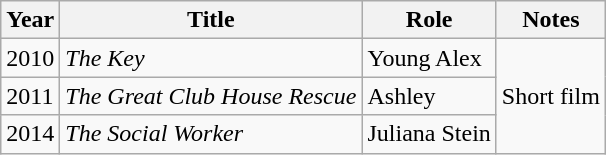<table class="wikitable sortable">
<tr>
<th>Year</th>
<th>Title</th>
<th>Role</th>
<th>Notes</th>
</tr>
<tr>
<td>2010</td>
<td><em>The Key</em></td>
<td>Young Alex</td>
<td rowspan="3">Short film</td>
</tr>
<tr>
<td>2011</td>
<td><em>The Great Club House Rescue</em></td>
<td>Ashley</td>
</tr>
<tr>
<td>2014</td>
<td><em>The Social Worker</em></td>
<td>Juliana Stein</td>
</tr>
</table>
